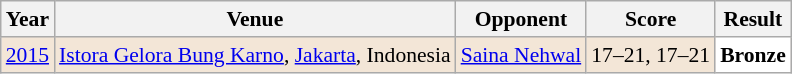<table class="sortable wikitable" style="font-size: 90%">
<tr>
<th>Year</th>
<th>Venue</th>
<th>Opponent</th>
<th>Score</th>
<th>Result</th>
</tr>
<tr style="background:#F3E6D7">
<td align="center"><a href='#'>2015</a></td>
<td align="left"><a href='#'>Istora Gelora Bung Karno</a>, <a href='#'>Jakarta</a>, Indonesia</td>
<td align="left"> <a href='#'>Saina Nehwal</a></td>
<td align="left">17–21, 17–21</td>
<td style="text-align:left; background:white"> <strong>Bronze</strong></td>
</tr>
</table>
